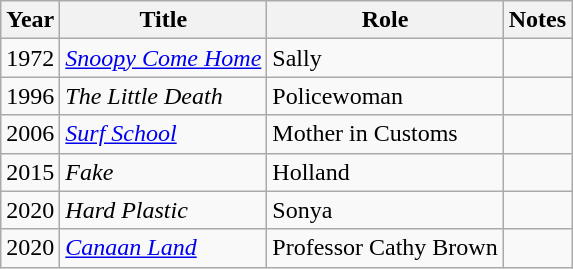<table class="wikitable sortable">
<tr>
<th>Year</th>
<th>Title</th>
<th>Role</th>
<th>Notes</th>
</tr>
<tr>
<td>1972</td>
<td><em><a href='#'>Snoopy Come Home</a></em></td>
<td>Sally</td>
<td></td>
</tr>
<tr>
<td>1996</td>
<td><em>The Little Death</em></td>
<td>Policewoman</td>
<td></td>
</tr>
<tr>
<td>2006</td>
<td><em><a href='#'>Surf School</a></em></td>
<td>Mother in Customs</td>
<td></td>
</tr>
<tr>
<td>2015</td>
<td><em>Fake</em></td>
<td>Holland</td>
<td></td>
</tr>
<tr>
<td>2020</td>
<td><em>Hard Plastic</em></td>
<td>Sonya</td>
<td></td>
</tr>
<tr>
<td>2020</td>
<td><em><a href='#'>Canaan Land</a></em></td>
<td>Professor Cathy Brown</td>
<td></td>
</tr>
</table>
